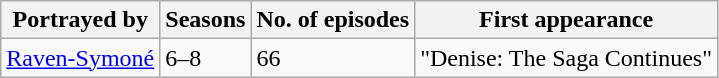<table class="wikitable" style="text-align:justify;">
<tr>
<th>Portrayed by</th>
<th>Seasons</th>
<th>No. of episodes</th>
<th>First appearance</th>
</tr>
<tr>
<td><a href='#'>Raven-Symoné</a></td>
<td>6–8</td>
<td>66</td>
<td>"Denise: The Saga Continues"</td>
</tr>
</table>
